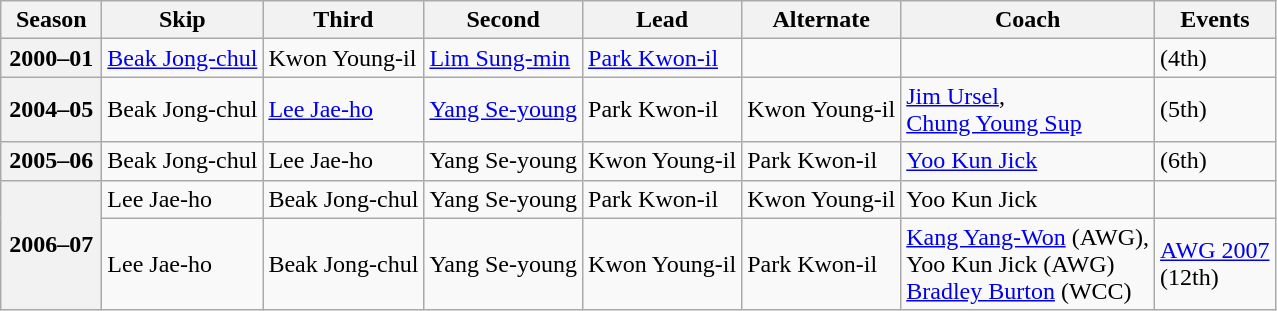<table class="wikitable">
<tr>
<th scope="col" width=60>Season</th>
<th scope="col">Skip</th>
<th scope="col">Third</th>
<th scope="col">Second</th>
<th scope="col">Lead</th>
<th scope="col">Alternate</th>
<th scope="col">Coach</th>
<th scope="col">Events</th>
</tr>
<tr>
<th scope="row">2000–01</th>
<td><a href='#'>Beak Jong-chul</a></td>
<td>Kwon Young-il</td>
<td><a href='#'>Lim Sung-min</a></td>
<td><a href='#'>Park Kwon-il</a></td>
<td></td>
<td></td>
<td> (4th)</td>
</tr>
<tr>
<th scope="row">2004–05</th>
<td>Beak Jong-chul</td>
<td><a href='#'>Lee Jae-ho</a></td>
<td><a href='#'>Yang Se-young</a></td>
<td>Park Kwon-il</td>
<td>Kwon Young-il</td>
<td><a href='#'>Jim Ursel</a>,<br><a href='#'>Chung Young Sup</a></td>
<td> (5th)</td>
</tr>
<tr>
<th scope="row">2005–06</th>
<td>Beak Jong-chul</td>
<td>Lee Jae-ho</td>
<td>Yang Se-young</td>
<td>Kwon Young-il</td>
<td>Park Kwon-il</td>
<td><a href='#'>Yoo Kun Jick</a></td>
<td> (6th)</td>
</tr>
<tr>
<th scope="row" rowspan=2>2006–07</th>
<td>Lee Jae-ho</td>
<td>Beak Jong-chul</td>
<td>Yang Se-young</td>
<td>Park Kwon-il</td>
<td>Kwon Young-il</td>
<td>Yoo Kun Jick</td>
<td> </td>
</tr>
<tr>
<td>Lee Jae-ho</td>
<td>Beak Jong-chul</td>
<td>Yang Se-young</td>
<td>Kwon Young-il</td>
<td>Park Kwon-il</td>
<td><a href='#'>Kang Yang-Won</a> (AWG),<br>Yoo Kun Jick (AWG)<br><a href='#'>Bradley Burton</a> (WCC)</td>
<td><a href='#'>AWG 2007</a> <br> (12th)</td>
</tr>
</table>
